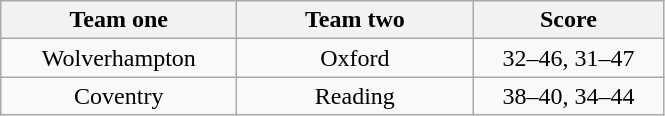<table class="wikitable" style="text-align: center">
<tr>
<th width=150>Team one</th>
<th width=150>Team two</th>
<th width=120>Score</th>
</tr>
<tr>
<td>Wolverhampton</td>
<td>Oxford</td>
<td>32–46, 31–47</td>
</tr>
<tr>
<td>Coventry</td>
<td>Reading</td>
<td>38–40, 34–44</td>
</tr>
</table>
